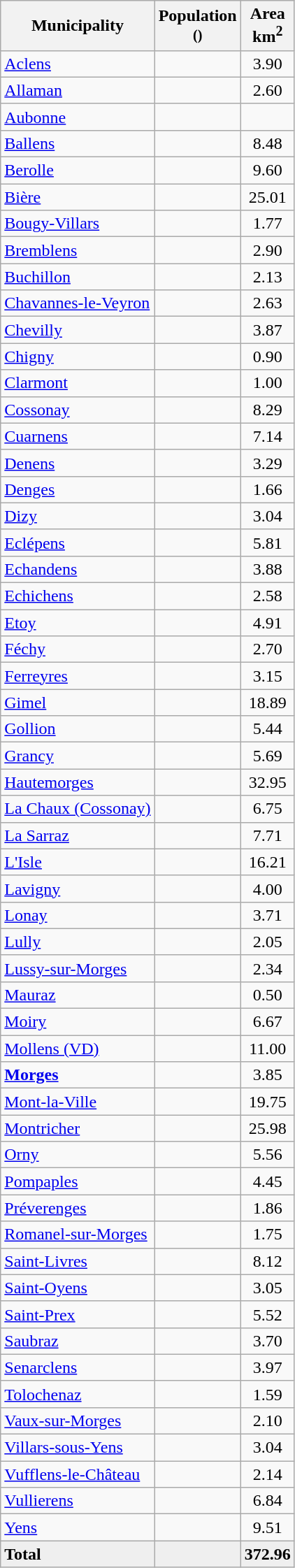<table class="wikitable sortable">
<tr>
<th>Municipality</th>
<th>Population<br><small>()</small></th>
<th>Area <br>km<sup>2</sup></th>
</tr>
<tr>
<td><a href='#'>Aclens</a></td>
<td align="center"></td>
<td align="center">3.90</td>
</tr>
<tr>
<td><a href='#'>Allaman</a></td>
<td align="center"></td>
<td align="center">2.60</td>
</tr>
<tr>
<td><a href='#'>Aubonne</a></td>
<td align="center"></td>
<td align="center"></td>
</tr>
<tr>
<td><a href='#'>Ballens</a></td>
<td align="center"></td>
<td align="center">8.48</td>
</tr>
<tr>
<td><a href='#'>Berolle</a></td>
<td align="center"></td>
<td align="center">9.60</td>
</tr>
<tr>
<td><a href='#'>Bière</a></td>
<td align="center"></td>
<td align="center">25.01</td>
</tr>
<tr>
<td><a href='#'>Bougy-Villars</a></td>
<td align="center"></td>
<td align="center">1.77</td>
</tr>
<tr>
<td><a href='#'>Bremblens</a></td>
<td align="center"></td>
<td align="center">2.90</td>
</tr>
<tr>
<td><a href='#'>Buchillon</a></td>
<td align="center"></td>
<td align="center">2.13</td>
</tr>
<tr>
<td><a href='#'>Chavannes-le-Veyron</a></td>
<td align="center"></td>
<td align="center">2.63</td>
</tr>
<tr>
<td><a href='#'>Chevilly</a></td>
<td align="center"></td>
<td align="center">3.87</td>
</tr>
<tr>
<td><a href='#'>Chigny</a></td>
<td align="center"></td>
<td align="center">0.90</td>
</tr>
<tr>
<td><a href='#'>Clarmont</a></td>
<td align="center"></td>
<td align="center">1.00</td>
</tr>
<tr>
<td><a href='#'>Cossonay</a></td>
<td align="center"></td>
<td align="center">8.29</td>
</tr>
<tr>
<td><a href='#'>Cuarnens</a></td>
<td align="center"></td>
<td align="center">7.14</td>
</tr>
<tr>
<td><a href='#'>Denens</a></td>
<td align="center"></td>
<td align="center">3.29</td>
</tr>
<tr>
<td><a href='#'>Denges</a></td>
<td align="center"></td>
<td align="center">1.66</td>
</tr>
<tr>
<td><a href='#'>Dizy</a></td>
<td align="center"></td>
<td align="center">3.04</td>
</tr>
<tr>
<td><a href='#'>Eclépens</a></td>
<td align="center"></td>
<td align="center">5.81</td>
</tr>
<tr>
<td><a href='#'>Echandens</a></td>
<td align="center"></td>
<td align="center">3.88</td>
</tr>
<tr>
<td><a href='#'>Echichens</a></td>
<td align="center"></td>
<td align="center">2.58</td>
</tr>
<tr>
<td><a href='#'>Etoy</a></td>
<td align="center"></td>
<td align="center">4.91</td>
</tr>
<tr>
<td><a href='#'>Féchy</a></td>
<td align="center"></td>
<td align="center">2.70</td>
</tr>
<tr>
<td><a href='#'>Ferreyres</a></td>
<td align="center"></td>
<td align="center">3.15</td>
</tr>
<tr>
<td><a href='#'>Gimel</a></td>
<td align="center"></td>
<td align="center">18.89</td>
</tr>
<tr>
<td><a href='#'>Gollion</a></td>
<td align="center"></td>
<td align="center">5.44</td>
</tr>
<tr>
<td><a href='#'>Grancy</a></td>
<td align="center"></td>
<td align="center">5.69</td>
</tr>
<tr>
<td><a href='#'>Hautemorges</a></td>
<td align="center"></td>
<td align="center">32.95</td>
</tr>
<tr>
<td><a href='#'>La Chaux (Cossonay)</a></td>
<td align="center"></td>
<td align="center">6.75</td>
</tr>
<tr>
<td><a href='#'>La Sarraz</a></td>
<td align="center"></td>
<td align="center">7.71</td>
</tr>
<tr>
<td><a href='#'>L'Isle</a></td>
<td align="center"></td>
<td align="center">16.21</td>
</tr>
<tr>
<td><a href='#'>Lavigny</a></td>
<td align="center"></td>
<td align="center">4.00</td>
</tr>
<tr>
<td><a href='#'>Lonay</a></td>
<td align="center"></td>
<td align="center">3.71</td>
</tr>
<tr>
<td><a href='#'>Lully</a></td>
<td align="center"></td>
<td align="center">2.05</td>
</tr>
<tr>
<td><a href='#'>Lussy-sur-Morges</a></td>
<td align="center"></td>
<td align="center">2.34</td>
</tr>
<tr>
<td><a href='#'>Mauraz</a></td>
<td align="center"></td>
<td align="center">0.50</td>
</tr>
<tr>
<td><a href='#'>Moiry</a></td>
<td align="center"></td>
<td align="center">6.67</td>
</tr>
<tr>
<td><a href='#'>Mollens (VD)</a></td>
<td align="center"></td>
<td align="center">11.00</td>
</tr>
<tr>
<td><strong><a href='#'>Morges</a></strong></td>
<td align="center"></td>
<td align="center">3.85</td>
</tr>
<tr>
<td><a href='#'>Mont-la-Ville</a></td>
<td align="center"></td>
<td align="center">19.75</td>
</tr>
<tr>
<td><a href='#'>Montricher</a></td>
<td align="center"></td>
<td align="center">25.98</td>
</tr>
<tr>
<td><a href='#'>Orny</a></td>
<td align="center"></td>
<td align="center">5.56</td>
</tr>
<tr>
<td><a href='#'>Pompaples</a></td>
<td align="center"></td>
<td align="center">4.45</td>
</tr>
<tr>
<td><a href='#'>Préverenges</a></td>
<td align="center"></td>
<td align="center">1.86</td>
</tr>
<tr>
<td><a href='#'>Romanel-sur-Morges</a></td>
<td align="center"></td>
<td align="center">1.75</td>
</tr>
<tr>
<td><a href='#'>Saint-Livres</a></td>
<td align="center"></td>
<td align="center">8.12</td>
</tr>
<tr>
<td><a href='#'>Saint-Oyens</a></td>
<td align="center"></td>
<td align="center">3.05</td>
</tr>
<tr>
<td><a href='#'>Saint-Prex</a></td>
<td align="center"></td>
<td align="center">5.52</td>
</tr>
<tr>
<td><a href='#'>Saubraz</a></td>
<td align="center"></td>
<td align="center">3.70</td>
</tr>
<tr>
<td><a href='#'>Senarclens</a></td>
<td align="center"></td>
<td align="center">3.97</td>
</tr>
<tr>
<td><a href='#'>Tolochenaz</a></td>
<td align="center"></td>
<td align="center">1.59</td>
</tr>
<tr>
<td><a href='#'>Vaux-sur-Morges</a></td>
<td align="center"></td>
<td align="center">2.10</td>
</tr>
<tr>
<td><a href='#'>Villars-sous-Yens</a></td>
<td align="center"></td>
<td align="center">3.04</td>
</tr>
<tr>
<td><a href='#'>Vufflens-le-Château</a></td>
<td align="center"></td>
<td align="center">2.14</td>
</tr>
<tr>
<td><a href='#'>Vullierens</a></td>
<td align="center"></td>
<td align="center">6.84</td>
</tr>
<tr>
<td><a href='#'>Yens</a></td>
<td align="center"></td>
<td align="center">9.51</td>
</tr>
<tr>
<td bgcolor="#EFEFEF"><strong>Total</strong></td>
<td bgcolor="#EFEFEF" align="center"></td>
<td bgcolor="#EFEFEF" align="center"><strong>372.96</strong></td>
</tr>
</table>
